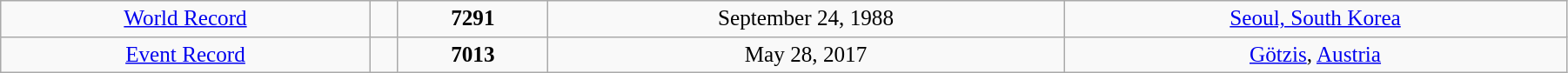<table width="95%" class="wikitable" style=" text-align:center; font-size:105%;">
<tr>
<td><a href='#'>World Record</a></td>
<td></td>
<td><strong>7291 </strong></td>
<td>September 24, 1988</td>
<td> <a href='#'>Seoul, South Korea</a></td>
</tr>
<tr>
<td><a href='#'>Event Record</a></td>
<td></td>
<td><strong>7013 </strong></td>
<td>May 28, 2017</td>
<td> <a href='#'>Götzis</a>, <a href='#'>Austria</a></td>
</tr>
</table>
